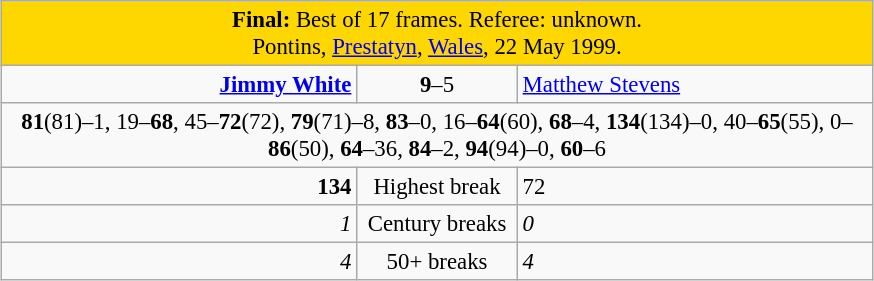<table class="wikitable" style="font-size: 95%; margin: 1em auto 1em auto;">
<tr>
<td colspan="3" align="center" bgcolor="#ffd700"><strong>Final:</strong> Best of 17 frames. Referee: unknown.<br>Pontins, <a href='#'>Prestatyn</a>, <a href='#'>Wales</a>, 22 May 1999.</td>
</tr>
<tr>
<td width="230" align="right"><strong><a href='#'>Jimmy White</a></strong> <br></td>
<td width="100" align="center"><strong>9</strong>–5</td>
<td width="230"><a href='#'>Matthew Stevens</a> <br></td>
</tr>
<tr>
<td colspan="3" align="center" style="font-size: 100%"><strong>81</strong>(81)–1, 19–<strong>68</strong>, 45–<strong>72</strong>(72), <strong>79</strong>(71)–8, <strong>83</strong>–0, 16–<strong>64</strong>(60), <strong>68</strong>–4, <strong>134</strong>(134)–0, 40–<strong>65</strong>(55), 0–<strong>86</strong>(50), <strong>64</strong>–36, <strong>84</strong>–2, <strong>94</strong>(94)–0, <strong>60</strong>–6</td>
</tr>
<tr>
<td align="right"><strong>134</strong></td>
<td align="center">Highest break</td>
<td>72</td>
</tr>
<tr>
<td align="right"><em>1</em></td>
<td align="center">Century breaks</td>
<td><em>0</em></td>
</tr>
<tr>
<td align="right"><em>4</em></td>
<td align="center">50+ breaks</td>
<td><em>4</em></td>
</tr>
</table>
